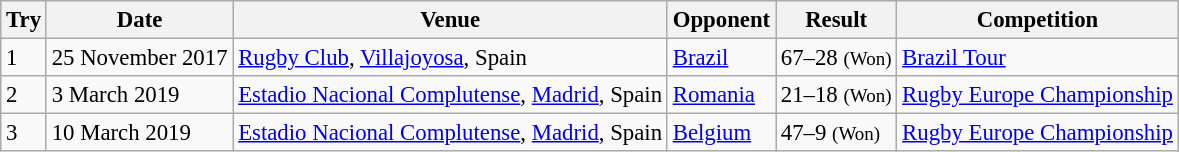<table class="wikitable sortable" style="text-align:left; font-size:95%">
<tr>
<th>Try</th>
<th>Date</th>
<th>Venue</th>
<th>Opponent</th>
<th>Result</th>
<th>Competition</th>
</tr>
<tr>
<td>1</td>
<td>25 November 2017</td>
<td><a href='#'>Rugby Club</a>, <a href='#'>Villajoyosa</a>, Spain</td>
<td><a href='#'>Brazil</a></td>
<td>67–28 <small>(Won)</small></td>
<td><a href='#'>Brazil Tour</a></td>
</tr>
<tr>
<td>2</td>
<td>3 March 2019</td>
<td><a href='#'>Estadio Nacional Complutense</a>, <a href='#'>Madrid</a>, Spain</td>
<td><a href='#'>Romania</a></td>
<td>21–18 <small>(Won)</small></td>
<td><a href='#'>Rugby Europe Championship</a></td>
</tr>
<tr>
<td>3</td>
<td>10 March 2019</td>
<td><a href='#'>Estadio Nacional Complutense</a>, <a href='#'>Madrid</a>, Spain</td>
<td><a href='#'>Belgium</a></td>
<td>47–9 <small>(Won)</small></td>
<td><a href='#'>Rugby Europe Championship</a></td>
</tr>
</table>
